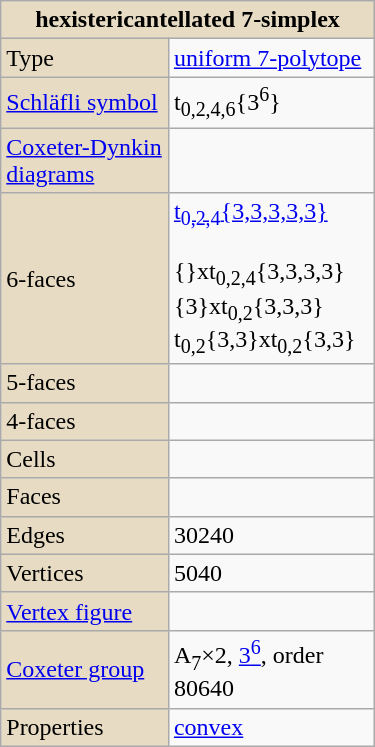<table class="wikitable" style="float:right; margin-left:8px; width:250px">
<tr>
<th style="background:#e7dcc3;" colspan="2">hexistericantellated 7-simplex</th>
</tr>
<tr>
<td style="background:#e7dcc3;">Type</td>
<td><a href='#'>uniform 7-polytope</a></td>
</tr>
<tr>
<td style="background:#e7dcc3;"><a href='#'>Schläfli symbol</a></td>
<td>t<sub>0,2,4,6</sub>{3<sup>6</sup>}</td>
</tr>
<tr>
<td style="background:#e7dcc3;"><a href='#'>Coxeter-Dynkin diagrams</a></td>
<td></td>
</tr>
<tr>
<td style="background:#e7dcc3;">6-faces</td>
<td><a href='#'>t<sub>0,2,4</sub>{3,3,3,3,3}</a><br><br>{}xt<sub>0,2,4</sub>{3,3,3,3}<br>
{3}xt<sub>0,2</sub>{3,3,3}<br>
t<sub>0,2</sub>{3,3}xt<sub>0,2</sub>{3,3}</td>
</tr>
<tr>
<td style="background:#e7dcc3;">5-faces</td>
<td></td>
</tr>
<tr>
<td style="background:#e7dcc3;">4-faces</td>
<td></td>
</tr>
<tr>
<td style="background:#e7dcc3;">Cells</td>
<td></td>
</tr>
<tr>
<td style="background:#e7dcc3;">Faces</td>
<td></td>
</tr>
<tr>
<td style="background:#e7dcc3;">Edges</td>
<td>30240</td>
</tr>
<tr>
<td style="background:#e7dcc3;">Vertices</td>
<td>5040</td>
</tr>
<tr>
<td style="background:#e7dcc3;"><a href='#'>Vertex figure</a></td>
<td></td>
</tr>
<tr>
<td style="background:#e7dcc3;"><a href='#'>Coxeter group</a></td>
<td>A<sub>7</sub>×2, <a href='#'>3<sup>6</sup></a>, order 80640</td>
</tr>
<tr>
<td style="background:#e7dcc3;">Properties</td>
<td><a href='#'>convex</a></td>
</tr>
</table>
